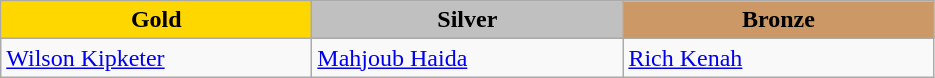<table class="wikitable" style="text-align:left">
<tr align="center">
<td width=200 bgcolor=gold><strong>Gold</strong></td>
<td width=200 bgcolor=silver><strong>Silver</strong></td>
<td width=200 bgcolor=CC9966><strong>Bronze</strong></td>
</tr>
<tr>
<td><a href='#'>Wilson Kipketer</a><br><em></em></td>
<td><a href='#'>Mahjoub Haida</a><br><em></em></td>
<td><a href='#'>Rich Kenah</a><br><em></em></td>
</tr>
</table>
